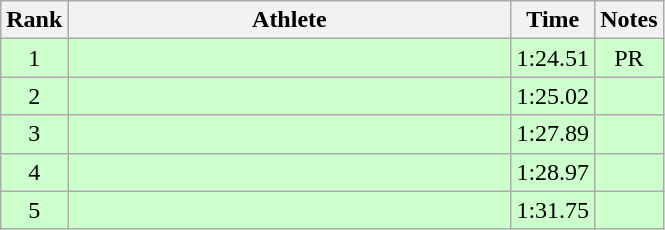<table class="wikitable" style="text-align:center">
<tr>
<th>Rank</th>
<th Style="width:18em">Athlete</th>
<th>Time</th>
<th>Notes</th>
</tr>
<tr style="background:#cfc">
<td>1</td>
<td style="text-align:left"></td>
<td>1:24.51</td>
<td>PR</td>
</tr>
<tr style="background:#cfc">
<td>2</td>
<td style="text-align:left"></td>
<td>1:25.02</td>
<td></td>
</tr>
<tr style="background:#cfc">
<td>3</td>
<td style="text-align:left"></td>
<td>1:27.89</td>
<td></td>
</tr>
<tr style="background:#cfc">
<td>4</td>
<td style="text-align:left"></td>
<td>1:28.97</td>
<td></td>
</tr>
<tr style="background:#cfc">
<td>5</td>
<td style="text-align:left"></td>
<td>1:31.75</td>
<td></td>
</tr>
</table>
